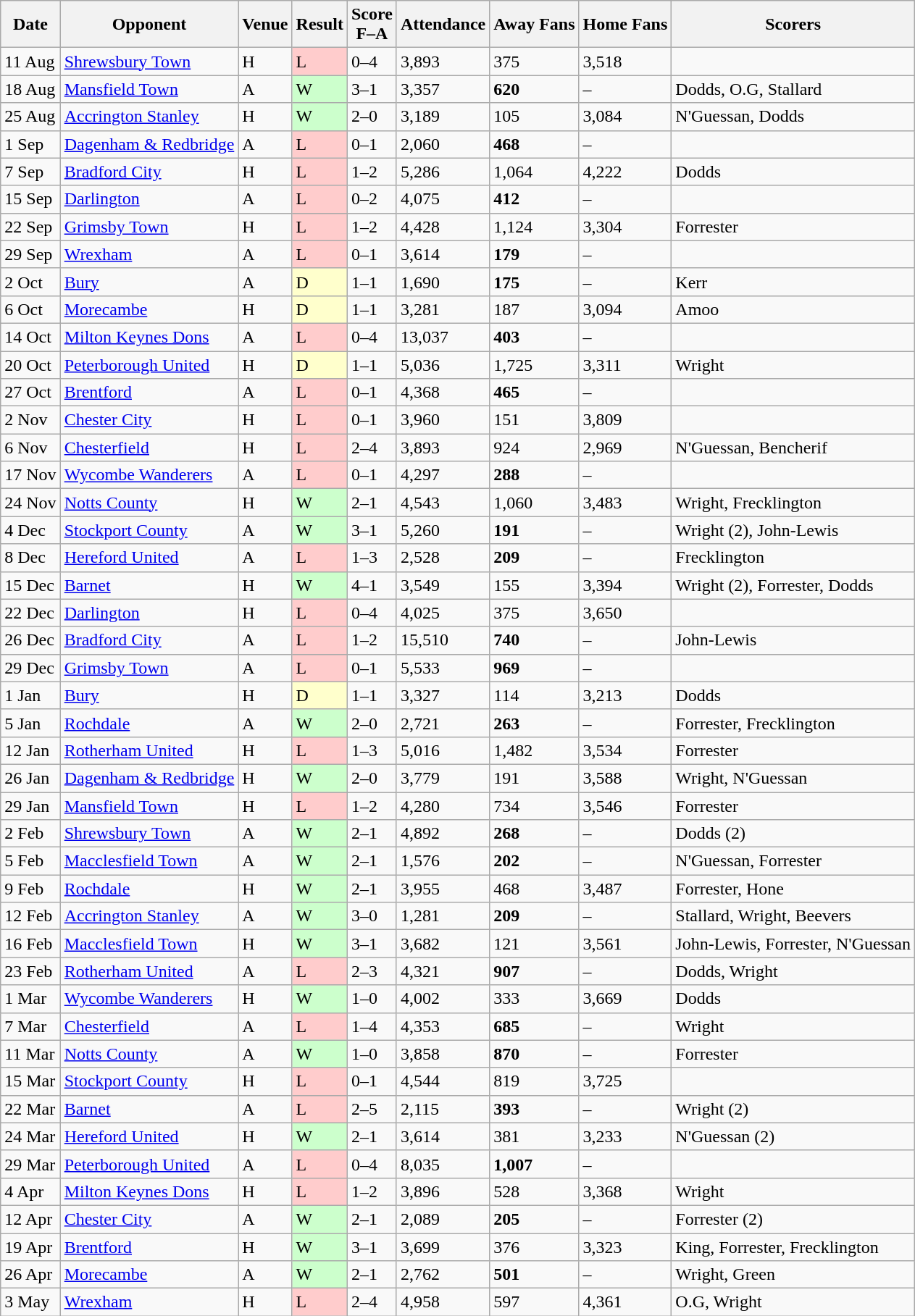<table class="wikitable">
<tr>
<th>Date</th>
<th>Opponent</th>
<th>Venue</th>
<th>Result</th>
<th>Score<br>F–A</th>
<th>Attendance</th>
<th>Away Fans</th>
<th>Home Fans</th>
<th>Scorers</th>
</tr>
<tr>
<td>11 Aug</td>
<td><a href='#'>Shrewsbury Town</a></td>
<td>H</td>
<td bgcolor="#FFCCCC">L</td>
<td>0–4</td>
<td>3,893</td>
<td>375</td>
<td>3,518</td>
<td></td>
</tr>
<tr>
<td>18 Aug</td>
<td><a href='#'>Mansfield Town</a></td>
<td>A</td>
<td bgcolor="#CCFFCC">W</td>
<td>3–1</td>
<td>3,357</td>
<td><strong>620</strong></td>
<td>–</td>
<td>Dodds, O.G, Stallard</td>
</tr>
<tr>
<td>25 Aug</td>
<td><a href='#'>Accrington Stanley</a></td>
<td>H</td>
<td bgcolor="#CCFFCC">W</td>
<td>2–0</td>
<td>3,189</td>
<td>105</td>
<td>3,084</td>
<td>N'Guessan, Dodds</td>
</tr>
<tr>
<td>1 Sep</td>
<td><a href='#'>Dagenham & Redbridge</a></td>
<td>A</td>
<td bgcolor="#FFCCCC">L</td>
<td>0–1</td>
<td>2,060</td>
<td><strong>468</strong></td>
<td>–</td>
<td></td>
</tr>
<tr>
<td>7 Sep</td>
<td><a href='#'>Bradford City</a></td>
<td>H</td>
<td bgcolor="#FFCCCC">L</td>
<td>1–2</td>
<td>5,286</td>
<td>1,064</td>
<td>4,222</td>
<td>Dodds</td>
</tr>
<tr>
<td>15 Sep</td>
<td><a href='#'>Darlington</a></td>
<td>A</td>
<td bgcolor="#FFCCCC">L</td>
<td>0–2</td>
<td>4,075</td>
<td><strong>412</strong></td>
<td>–</td>
<td></td>
</tr>
<tr>
<td>22 Sep</td>
<td><a href='#'>Grimsby Town</a></td>
<td>H</td>
<td bgcolor="#FFCCCC">L</td>
<td>1–2</td>
<td>4,428</td>
<td>1,124</td>
<td>3,304</td>
<td>Forrester</td>
</tr>
<tr>
<td>29 Sep</td>
<td><a href='#'>Wrexham</a></td>
<td>A</td>
<td bgcolor="#FFCCCC">L</td>
<td>0–1</td>
<td>3,614</td>
<td><strong>179</strong></td>
<td>–</td>
<td></td>
</tr>
<tr>
<td>2 Oct</td>
<td><a href='#'>Bury</a></td>
<td>A</td>
<td bgcolor="#FFFFCC">D</td>
<td>1–1</td>
<td>1,690</td>
<td><strong>175</strong></td>
<td>–</td>
<td>Kerr</td>
</tr>
<tr>
<td>6 Oct</td>
<td><a href='#'>Morecambe</a></td>
<td>H</td>
<td bgcolor="#FFFFCC">D</td>
<td>1–1</td>
<td>3,281</td>
<td>187</td>
<td>3,094</td>
<td>Amoo</td>
</tr>
<tr>
<td>14 Oct</td>
<td><a href='#'>Milton Keynes Dons</a></td>
<td>A</td>
<td bgcolor="#FFCCCC">L</td>
<td>0–4</td>
<td>13,037</td>
<td><strong>403</strong></td>
<td>–</td>
<td></td>
</tr>
<tr>
<td>20 Oct</td>
<td><a href='#'>Peterborough United</a></td>
<td>H</td>
<td bgcolor="#FFFFCC">D</td>
<td>1–1</td>
<td>5,036</td>
<td>1,725</td>
<td>3,311</td>
<td>Wright</td>
</tr>
<tr>
<td>27 Oct</td>
<td><a href='#'>Brentford</a></td>
<td>A</td>
<td bgcolor="#FFCCCC">L</td>
<td>0–1</td>
<td>4,368</td>
<td><strong>465</strong></td>
<td>–</td>
<td></td>
</tr>
<tr>
<td>2 Nov</td>
<td><a href='#'>Chester City</a></td>
<td>H</td>
<td bgcolor="#FFCCCC">L</td>
<td>0–1</td>
<td>3,960</td>
<td>151</td>
<td>3,809</td>
<td></td>
</tr>
<tr>
<td>6 Nov</td>
<td><a href='#'>Chesterfield</a></td>
<td>H</td>
<td bgcolor="#FFCCCC">L</td>
<td>2–4</td>
<td>3,893</td>
<td>924</td>
<td>2,969</td>
<td>N'Guessan, Bencherif</td>
</tr>
<tr>
<td>17 Nov</td>
<td><a href='#'>Wycombe Wanderers</a></td>
<td>A</td>
<td bgcolor="#FFCCCC">L</td>
<td>0–1</td>
<td>4,297</td>
<td><strong>288</strong></td>
<td>–</td>
<td></td>
</tr>
<tr>
<td>24 Nov</td>
<td><a href='#'>Notts County</a></td>
<td>H</td>
<td bgcolor="#CCFFCC">W</td>
<td>2–1</td>
<td>4,543</td>
<td>1,060</td>
<td>3,483</td>
<td>Wright, Frecklington</td>
</tr>
<tr>
<td>4 Dec</td>
<td><a href='#'>Stockport County</a></td>
<td>A</td>
<td bgcolor="#CCFFCC">W</td>
<td>3–1</td>
<td>5,260</td>
<td><strong>191</strong></td>
<td>–</td>
<td>Wright (2), John-Lewis</td>
</tr>
<tr>
<td>8 Dec</td>
<td><a href='#'>Hereford United</a></td>
<td>A</td>
<td bgcolor="#FFCCCC">L</td>
<td>1–3</td>
<td>2,528</td>
<td><strong>209</strong></td>
<td>–</td>
<td>Frecklington</td>
</tr>
<tr>
<td>15 Dec</td>
<td><a href='#'>Barnet</a></td>
<td>H</td>
<td bgcolor="#CCFFCC">W</td>
<td>4–1</td>
<td>3,549</td>
<td>155</td>
<td>3,394</td>
<td>Wright (2), Forrester, Dodds</td>
</tr>
<tr>
<td>22 Dec</td>
<td><a href='#'>Darlington</a></td>
<td>H</td>
<td bgcolor="#FFCCCC">L</td>
<td>0–4</td>
<td>4,025</td>
<td>375</td>
<td>3,650</td>
<td></td>
</tr>
<tr>
<td>26 Dec</td>
<td><a href='#'>Bradford City</a></td>
<td>A</td>
<td bgcolor="#FFCCCC">L</td>
<td>1–2</td>
<td>15,510</td>
<td><strong>740</strong></td>
<td>–</td>
<td>John-Lewis</td>
</tr>
<tr>
<td>29 Dec</td>
<td><a href='#'>Grimsby Town</a></td>
<td>A</td>
<td bgcolor="#FFCCCC">L</td>
<td>0–1</td>
<td>5,533</td>
<td><strong>969</strong></td>
<td>–</td>
<td></td>
</tr>
<tr>
<td>1 Jan</td>
<td><a href='#'>Bury</a></td>
<td>H</td>
<td bgcolor="#FFFFCC">D</td>
<td>1–1</td>
<td>3,327</td>
<td>114</td>
<td>3,213</td>
<td>Dodds</td>
</tr>
<tr>
<td>5 Jan</td>
<td><a href='#'>Rochdale</a></td>
<td>A</td>
<td bgcolor="#CCFFCC">W</td>
<td>2–0</td>
<td>2,721</td>
<td><strong>263</strong></td>
<td>–</td>
<td>Forrester, Frecklington</td>
</tr>
<tr>
<td>12 Jan</td>
<td><a href='#'>Rotherham United</a></td>
<td>H</td>
<td bgcolor="#FFCCCC">L</td>
<td>1–3</td>
<td>5,016</td>
<td>1,482</td>
<td>3,534</td>
<td>Forrester</td>
</tr>
<tr>
<td>26 Jan</td>
<td><a href='#'>Dagenham & Redbridge</a></td>
<td>H</td>
<td bgcolor="#CCFFCC">W</td>
<td>2–0</td>
<td>3,779</td>
<td>191</td>
<td>3,588</td>
<td>Wright, N'Guessan</td>
</tr>
<tr>
<td>29 Jan</td>
<td><a href='#'>Mansfield Town</a></td>
<td>H</td>
<td bgcolor="#FFCCCC">L</td>
<td>1–2</td>
<td>4,280</td>
<td>734</td>
<td>3,546</td>
<td>Forrester</td>
</tr>
<tr>
<td>2 Feb</td>
<td><a href='#'>Shrewsbury Town</a></td>
<td>A</td>
<td bgcolor="#CCFFCC">W</td>
<td>2–1</td>
<td>4,892</td>
<td><strong>268</strong></td>
<td>–</td>
<td>Dodds (2)</td>
</tr>
<tr>
<td>5 Feb</td>
<td><a href='#'>Macclesfield Town</a></td>
<td>A</td>
<td bgcolor="#CCFFCC">W</td>
<td>2–1</td>
<td>1,576</td>
<td><strong>202</strong></td>
<td>–</td>
<td>N'Guessan, Forrester</td>
</tr>
<tr>
<td>9 Feb</td>
<td><a href='#'>Rochdale</a></td>
<td>H</td>
<td bgcolor="#CCFFCC">W</td>
<td>2–1</td>
<td>3,955</td>
<td>468</td>
<td>3,487</td>
<td>Forrester, Hone</td>
</tr>
<tr>
<td>12 Feb</td>
<td><a href='#'>Accrington Stanley</a></td>
<td>A</td>
<td bgcolor="#CCFFCC">W</td>
<td>3–0</td>
<td>1,281</td>
<td><strong>209</strong></td>
<td>–</td>
<td>Stallard, Wright, Beevers</td>
</tr>
<tr>
<td>16 Feb</td>
<td><a href='#'>Macclesfield Town</a></td>
<td>H</td>
<td bgcolor="#CCFFCC">W</td>
<td>3–1</td>
<td>3,682</td>
<td>121</td>
<td>3,561</td>
<td>John-Lewis, Forrester, N'Guessan</td>
</tr>
<tr>
<td>23 Feb</td>
<td><a href='#'>Rotherham United</a></td>
<td>A</td>
<td bgcolor="#FFCCCC">L</td>
<td>2–3</td>
<td>4,321</td>
<td><strong>907</strong></td>
<td>–</td>
<td>Dodds, Wright</td>
</tr>
<tr>
<td>1 Mar</td>
<td><a href='#'>Wycombe Wanderers</a></td>
<td>H</td>
<td bgcolor="#CCFFCC">W</td>
<td>1–0</td>
<td>4,002</td>
<td>333</td>
<td>3,669</td>
<td>Dodds</td>
</tr>
<tr>
<td>7 Mar</td>
<td><a href='#'>Chesterfield</a></td>
<td>A</td>
<td bgcolor="#FFCCCC">L</td>
<td>1–4</td>
<td>4,353</td>
<td><strong>685</strong></td>
<td>–</td>
<td>Wright</td>
</tr>
<tr>
<td>11 Mar</td>
<td><a href='#'>Notts County</a></td>
<td>A</td>
<td bgcolor="#CCFFCC">W</td>
<td>1–0</td>
<td>3,858</td>
<td><strong>870</strong></td>
<td>–</td>
<td>Forrester</td>
</tr>
<tr>
<td>15 Mar</td>
<td><a href='#'>Stockport County</a></td>
<td>H</td>
<td bgcolor="#FFCCCC">L</td>
<td>0–1</td>
<td>4,544</td>
<td>819</td>
<td>3,725</td>
<td></td>
</tr>
<tr>
<td>22 Mar</td>
<td><a href='#'>Barnet</a></td>
<td>A</td>
<td bgcolor="#FFCCCC">L</td>
<td>2–5</td>
<td>2,115</td>
<td><strong>393</strong></td>
<td>–</td>
<td>Wright (2)</td>
</tr>
<tr>
<td>24 Mar</td>
<td><a href='#'>Hereford United</a></td>
<td>H</td>
<td bgcolor="#CCFFCC">W</td>
<td>2–1</td>
<td>3,614</td>
<td>381</td>
<td>3,233</td>
<td>N'Guessan (2)</td>
</tr>
<tr>
<td>29 Mar</td>
<td><a href='#'>Peterborough United</a></td>
<td>A</td>
<td bgcolor="#FFCCCC">L</td>
<td>0–4</td>
<td>8,035</td>
<td><strong>1,007</strong></td>
<td>–</td>
<td></td>
</tr>
<tr>
<td>4 Apr</td>
<td><a href='#'>Milton Keynes Dons</a></td>
<td>H</td>
<td bgcolor="#FFCCCC">L</td>
<td>1–2</td>
<td>3,896</td>
<td>528</td>
<td>3,368</td>
<td>Wright</td>
</tr>
<tr>
<td>12 Apr</td>
<td><a href='#'>Chester City</a></td>
<td>A</td>
<td bgcolor="#CCFFCC">W</td>
<td>2–1</td>
<td>2,089</td>
<td><strong>205</strong></td>
<td>–</td>
<td>Forrester (2)</td>
</tr>
<tr>
<td>19 Apr</td>
<td><a href='#'>Brentford</a></td>
<td>H</td>
<td bgcolor="#CCFFCC">W</td>
<td>3–1</td>
<td>3,699</td>
<td>376</td>
<td>3,323</td>
<td>King, Forrester, Frecklington</td>
</tr>
<tr>
<td>26 Apr</td>
<td><a href='#'>Morecambe</a></td>
<td>A</td>
<td bgcolor="#CCFFCC">W</td>
<td>2–1</td>
<td>2,762</td>
<td><strong>501</strong></td>
<td>–</td>
<td>Wright, Green</td>
</tr>
<tr>
<td>3 May</td>
<td><a href='#'>Wrexham</a></td>
<td>H</td>
<td bgcolor="#FFCCCC">L</td>
<td>2–4</td>
<td>4,958</td>
<td>597</td>
<td>4,361</td>
<td>O.G, Wright</td>
</tr>
</table>
